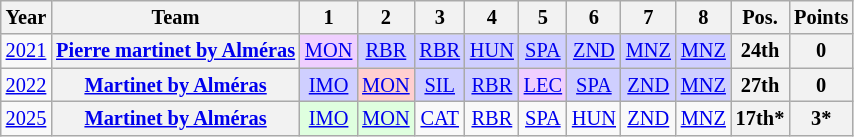<table class="wikitable" border="1" style="text-align:center; font-size:85%;">
<tr>
<th>Year</th>
<th>Team</th>
<th>1</th>
<th>2</th>
<th>3</th>
<th>4</th>
<th>5</th>
<th>6</th>
<th>7</th>
<th>8</th>
<th>Pos.</th>
<th>Points</th>
</tr>
<tr>
<td><a href='#'>2021</a></td>
<th nowrap><a href='#'>Pierre martinet by Alméras</a></th>
<td style="background:#EFCFFF;"><a href='#'>MON</a><br></td>
<td style="background:#CFCFFF;"><a href='#'>RBR</a><br></td>
<td style="background:#CFCFFF;"><a href='#'>RBR</a><br></td>
<td style="background:#CFCFFF;"><a href='#'>HUN</a><br></td>
<td style="background:#CFCFFF;"><a href='#'>SPA</a><br></td>
<td style="background:#CFCFFF;"><a href='#'>ZND</a><br></td>
<td style="background:#CFCFFF;"><a href='#'>MNZ</a><br></td>
<td style="background:#CFCFFF;"><a href='#'>MNZ</a><br></td>
<th>24th</th>
<th>0</th>
</tr>
<tr>
<td><a href='#'>2022</a></td>
<th nowrap><a href='#'>Martinet by Alméras</a></th>
<td style="background:#CFCFFF;"><a href='#'>IMO</a><br></td>
<td style="background:#FFCFCF;"><a href='#'>MON</a><br></td>
<td style="background:#CFCFFF;"><a href='#'>SIL</a><br></td>
<td style="background:#CFCFFF;"><a href='#'>RBR</a><br></td>
<td style="background:#EFCFFF;"><a href='#'>LEC</a><br></td>
<td style="background:#CFCFFF;"><a href='#'>SPA</a><br></td>
<td style="background:#CFCFFF;"><a href='#'>ZND</a><br></td>
<td style="background:#CFCFFF;"><a href='#'>MNZ</a><br></td>
<th>27th</th>
<th>0</th>
</tr>
<tr>
<td><a href='#'>2025</a></td>
<th><a href='#'>Martinet by Alméras</a></th>
<td style="background:#DFFFDF;"><a href='#'>IMO</a><br></td>
<td style="background:#DFFFDF;"><a href='#'>MON</a><br></td>
<td style="background:#;"><a href='#'>CAT</a><br></td>
<td style="background:#;"><a href='#'>RBR</a><br></td>
<td style="background:#;"><a href='#'>SPA</a><br></td>
<td style="background:#;"><a href='#'>HUN</a><br></td>
<td style="background:#;"><a href='#'>ZND</a><br></td>
<td style="background:#;"><a href='#'>MNZ</a><br></td>
<th>17th*</th>
<th>3*</th>
</tr>
</table>
